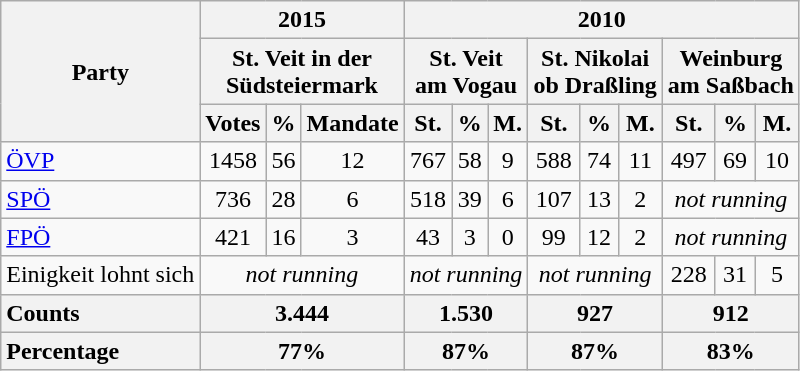<table class="wikitable zebra" style="text-align:center">
<tr class="hintergrundfarbe9">
<th rowspan="3">Party</th>
<th colspan="3">2015</th>
<th colspan="9">2010</th>
</tr>
<tr class="hintergrundfarbe9">
<th colspan="3">St. Veit in der<br>Südsteiermark</th>
<th colspan="3">St. Veit<br>am Vogau</th>
<th colspan="3">St. Nikolai<br>ob Draßling</th>
<th colspan="3">Weinburg<br>am Saßbach</th>
</tr>
<tr class="hintergrundfarbe9">
<th>Votes</th>
<th>%</th>
<th>Mandate</th>
<th>St.</th>
<th>%</th>
<th>M.</th>
<th>St.</th>
<th>%</th>
<th>M.</th>
<th>St.</th>
<th>%</th>
<th>M.</th>
</tr>
<tr>
<td style="text-align:left"><a href='#'>ÖVP</a></td>
<td>1458</td>
<td>56</td>
<td>12</td>
<td>767</td>
<td>58</td>
<td>9</td>
<td>588</td>
<td>74</td>
<td>11</td>
<td>497</td>
<td>69</td>
<td>10</td>
</tr>
<tr>
<td style="text-align:left"><a href='#'>SPÖ</a></td>
<td>736</td>
<td>28</td>
<td>6</td>
<td>518</td>
<td>39</td>
<td>6</td>
<td>107</td>
<td>13</td>
<td>2</td>
<td colspan="3"><em>not running</em></td>
</tr>
<tr>
<td style="text-align:left"><a href='#'>FPÖ</a></td>
<td>421</td>
<td>16</td>
<td>3</td>
<td>43</td>
<td>3</td>
<td>0</td>
<td>99</td>
<td>12</td>
<td>2</td>
<td colspan="3"><em>not running</em></td>
</tr>
<tr>
<td style="text-align:left">Einigkeit lohnt sich</td>
<td colspan="3"><em>not running</em></td>
<td colspan="3"><em>not running</em></td>
<td colspan="3"><em>not running</em></td>
<td>228</td>
<td>31</td>
<td>5</td>
</tr>
<tr class="hintergrundfarbe9">
<th style="text-align:left">Counts</th>
<th colspan="3">3.444</th>
<th colspan="3">1.530</th>
<th colspan="3">927</th>
<th colspan="3">912</th>
</tr>
<tr class="hintergrundfarbe9">
<th style="text-align:left">Percentage</th>
<th colspan="3">77%</th>
<th colspan="3">87%</th>
<th colspan="3">87%</th>
<th colspan="3">83%</th>
</tr>
</table>
